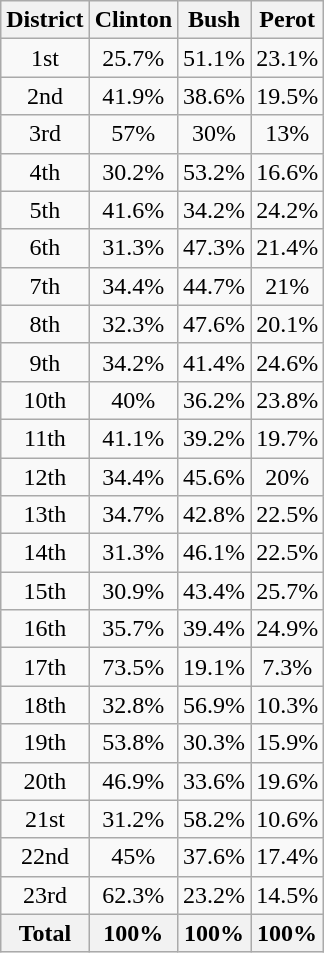<table class="wikitable sortable" - style="text-align:center;">
<tr>
<th>District</th>
<th>Clinton</th>
<th>Bush</th>
<th>Perot</th>
</tr>
<tr>
<td>1st</td>
<td>25.7%</td>
<td>51.1%</td>
<td>23.1%</td>
</tr>
<tr>
<td>2nd</td>
<td>41.9%</td>
<td>38.6%</td>
<td>19.5%</td>
</tr>
<tr>
<td>3rd</td>
<td>57%</td>
<td>30%</td>
<td>13%</td>
</tr>
<tr>
<td>4th</td>
<td>30.2%</td>
<td>53.2%</td>
<td>16.6%</td>
</tr>
<tr>
<td>5th</td>
<td>41.6%</td>
<td>34.2%</td>
<td>24.2%</td>
</tr>
<tr>
<td>6th</td>
<td>31.3%</td>
<td>47.3%</td>
<td>21.4%</td>
</tr>
<tr>
<td>7th</td>
<td>34.4%</td>
<td>44.7%</td>
<td>21%</td>
</tr>
<tr>
<td>8th</td>
<td>32.3%</td>
<td>47.6%</td>
<td>20.1%</td>
</tr>
<tr>
<td>9th</td>
<td>34.2%</td>
<td>41.4%</td>
<td>24.6%</td>
</tr>
<tr>
<td>10th</td>
<td>40%</td>
<td>36.2%</td>
<td>23.8%</td>
</tr>
<tr>
<td>11th</td>
<td>41.1%</td>
<td>39.2%</td>
<td>19.7%</td>
</tr>
<tr>
<td>12th</td>
<td>34.4%</td>
<td>45.6%</td>
<td>20%</td>
</tr>
<tr>
<td>13th</td>
<td>34.7%</td>
<td>42.8%</td>
<td>22.5%</td>
</tr>
<tr>
<td>14th</td>
<td>31.3%</td>
<td>46.1%</td>
<td>22.5%</td>
</tr>
<tr>
<td>15th</td>
<td>30.9%</td>
<td>43.4%</td>
<td>25.7%</td>
</tr>
<tr>
<td>16th</td>
<td>35.7%</td>
<td>39.4%</td>
<td>24.9%</td>
</tr>
<tr>
<td>17th</td>
<td>73.5%</td>
<td>19.1%</td>
<td>7.3%</td>
</tr>
<tr>
<td>18th</td>
<td>32.8%</td>
<td>56.9%</td>
<td>10.3%</td>
</tr>
<tr>
<td>19th</td>
<td>53.8%</td>
<td>30.3%</td>
<td>15.9%</td>
</tr>
<tr>
<td>20th</td>
<td>46.9%</td>
<td>33.6%</td>
<td>19.6%</td>
</tr>
<tr>
<td>21st</td>
<td>31.2%</td>
<td>58.2%</td>
<td>10.6%</td>
</tr>
<tr>
<td>22nd</td>
<td>45%</td>
<td>37.6%</td>
<td>17.4%</td>
</tr>
<tr>
<td>23rd</td>
<td>62.3%</td>
<td>23.2%</td>
<td>14.5%</td>
</tr>
<tr>
<th>Total</th>
<th>100%</th>
<th>100%</th>
<th>100%</th>
</tr>
</table>
